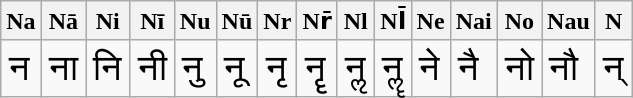<table class="wikitable">
<tr>
<th>Na</th>
<th>Nā</th>
<th>Ni</th>
<th>Nī</th>
<th>Nu</th>
<th>Nū</th>
<th>Nr</th>
<th>Nr̄</th>
<th>Nl</th>
<th>Nl̄</th>
<th>Ne</th>
<th>Nai</th>
<th>No</th>
<th>Nau</th>
<th>N</th>
</tr>
<tr style="font-size: 150%;">
<td>न</td>
<td>ना</td>
<td>नि</td>
<td>नी</td>
<td>नु</td>
<td>नू</td>
<td>नृ</td>
<td>नॄ</td>
<td>नॢ</td>
<td>नॣ</td>
<td>ने</td>
<td>नै</td>
<td>नो</td>
<td>नौ</td>
<td>न्</td>
</tr>
</table>
